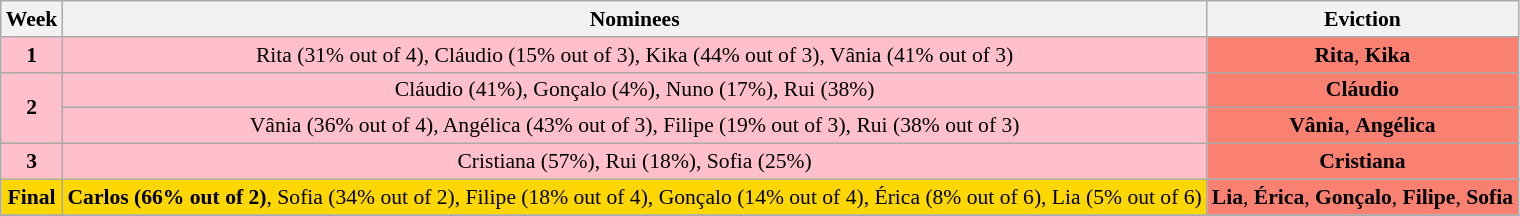<table class="wikitable" style="font-size:90%; text-align:center; margin-right: auto">
<tr>
<th>Week</th>
<th>Nominees</th>
<th>Eviction</th>
</tr>
<tr>
<td bgcolor="pink"><strong>1</strong></td>
<td bgcolor="pink">Rita (31% out of 4), Cláudio (15% out of 3), Kika (44% out of 3), Vânia (41% out of 3)</td>
<td bgcolor="salmon"><strong>Rita</strong>, <strong>Kika</strong></td>
</tr>
<tr>
<td bgcolor="pink" rowspan="2"><strong>2</strong></td>
<td bgcolor="pink">Cláudio (41%), Gonçalo (4%), Nuno (17%), Rui (38%)</td>
<td bgcolor="salmon"><strong>Cláudio</strong></td>
</tr>
<tr>
<td bgcolor="pink">Vânia (36% out of 4), Angélica (43% out of 3), Filipe (19% out of 3), Rui (38% out of 3)</td>
<td bgcolor="salmon"><strong>Vânia</strong>, <strong>Angélica</strong></td>
</tr>
<tr>
<td bgcolor="pink"><strong>3</strong></td>
<td bgcolor="pink">Cristiana (57%), Rui (18%), Sofia (25%)</td>
<td bgcolor="salmon"><strong>Cristiana</strong></td>
</tr>
<tr>
<td bgcolor="gold"><strong>Final</strong></td>
<td bgcolor="gold"><strong>Carlos (66% out of 2)</strong>, Sofia (34% out of 2), Filipe (18% out of 4), Gonçalo (14% out of 4), Érica (8% out of 6), Lia (5% out of 6)</td>
<td bgcolor="salmon"><strong>Lia</strong>, <strong>Érica</strong>, <strong>Gonçalo</strong>, <strong>Filipe</strong>, <strong>Sofia</strong></td>
</tr>
<tr>
</tr>
</table>
